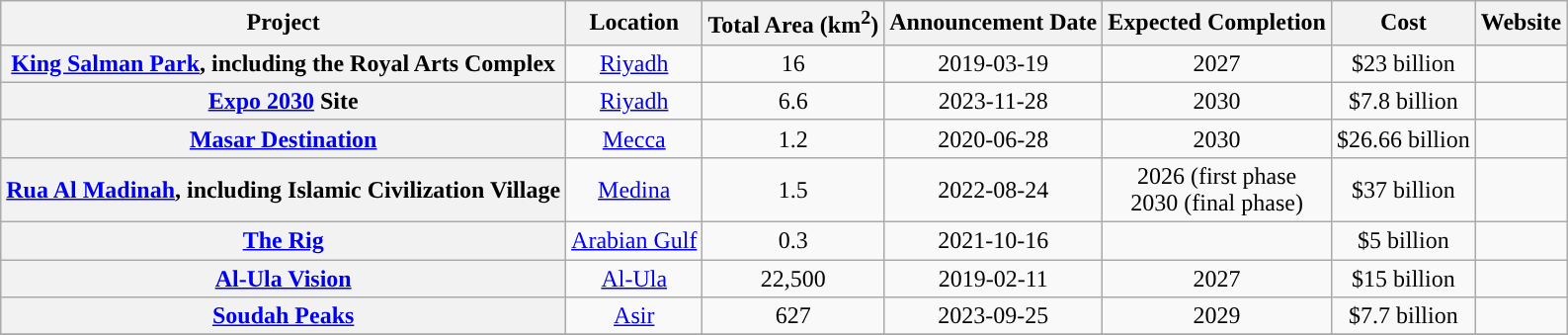<table class="wikitable sortable" style="text-align:center;">
<tr>
<th>Project</th>
<th>Location</th>
<th>Total Area (km<sup>2</sup>)</th>
<th>Announcement Date</th>
<th>Expected Completion</th>
<th>Cost</th>
<th>Website</th>
</tr>
<tr>
<th><a href='#'>King Salman Park</a>, including the Royal Arts Complex</th>
<td><a href='#'>Riyadh</a></td>
<td>16</td>
<td>2019-03-19</td>
<td>2027</td>
<td>$23 billion</td>
<td></td>
</tr>
<tr>
<th><a href='#'>Expo 2030</a> Site</th>
<td><a href='#'>Riyadh</a></td>
<td>6.6</td>
<td>2023-11-28</td>
<td>2030</td>
<td>$7.8 billion</td>
<td></td>
</tr>
<tr>
<th><a href='#'>Masar Destination</a></th>
<td><a href='#'>Mecca</a></td>
<td>1.2</td>
<td>2020-06-28</td>
<td>2030</td>
<td>$26.66 billion</td>
<td></td>
</tr>
<tr>
<th><a href='#'>Rua Al Madinah</a>, including Islamic Civilization Village</th>
<td><a href='#'>Medina</a></td>
<td>1.5</td>
<td>2022-08-24</td>
<td>2026 (first phase<br>2030 (final phase)</td>
<td>$37 billion</td>
<td></td>
</tr>
<tr>
<th><a href='#'>The Rig</a></th>
<td><a href='#'>Arabian Gulf</a></td>
<td>0.3</td>
<td>2021-10-16</td>
<td></td>
<td>$5 billion</td>
<td></td>
</tr>
<tr>
<th><a href='#'>Al-Ula Vision</a></th>
<td><a href='#'>Al-Ula</a></td>
<td>22,500</td>
<td>2019-02-11</td>
<td>2027</td>
<td>$15 billion</td>
<td></td>
</tr>
<tr>
<th><a href='#'>Soudah Peaks</a></th>
<td><a href='#'>Asir</a></td>
<td>627</td>
<td>2023-09-25</td>
<td>2029</td>
<td>$7.7 billion</td>
<td></td>
</tr>
<tr>
</tr>
</table>
